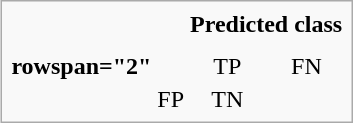<table class="infobox">
<tr>
<th colspan="2" rowspan="2"> </th>
<th colspan="2">Predicted class</th>
</tr>
<tr>
</tr>
<tr>
<th></th>
<th></th>
</tr>
<tr>
<th>rowspan="2" </th>
<th></th>
<td style="text-align:center;">TP</td>
<td style="text-align:center;">FN</td>
</tr>
<tr>
<th></th>
<td style="text-align:center;">FP</td>
<td style="text-align:center;">TN</td>
</tr>
</table>
